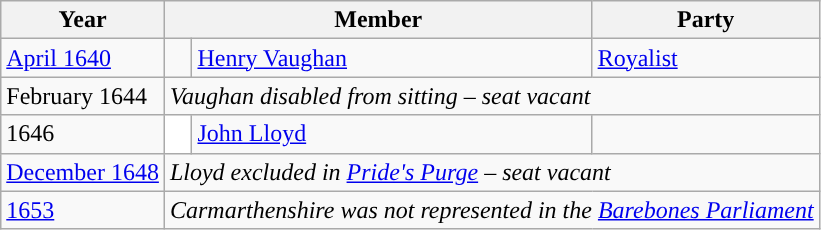<table class="wikitable">
<tr>
<th>Year</th>
<th colspan="2">Member</th>
<th>Party</th>
</tr>
<tr>
<td><a href='#'>April 1640</a></td>
<td style="color:inherit;background-color: "></td>
<td><a href='#'>Henry Vaughan</a></td>
<td><a href='#'>Royalist</a></td>
</tr>
<tr>
<td>February 1644</td>
<td colspan="3"><em>Vaughan disabled from sitting – seat vacant</em></td>
</tr>
<tr>
<td>1646</td>
<td style="color:inherit;background-color: white"></td>
<td><a href='#'>John Lloyd</a></td>
<td></td>
</tr>
<tr>
<td><a href='#'>December 1648</a></td>
<td colspan="3"><em>Lloyd excluded in <a href='#'>Pride's Purge</a> – seat vacant</em></td>
</tr>
<tr>
<td><a href='#'>1653</a></td>
<td colspan="3"><em>Carmarthenshire was not represented in the <a href='#'>Barebones Parliament</a></em></td>
</tr>
</table>
